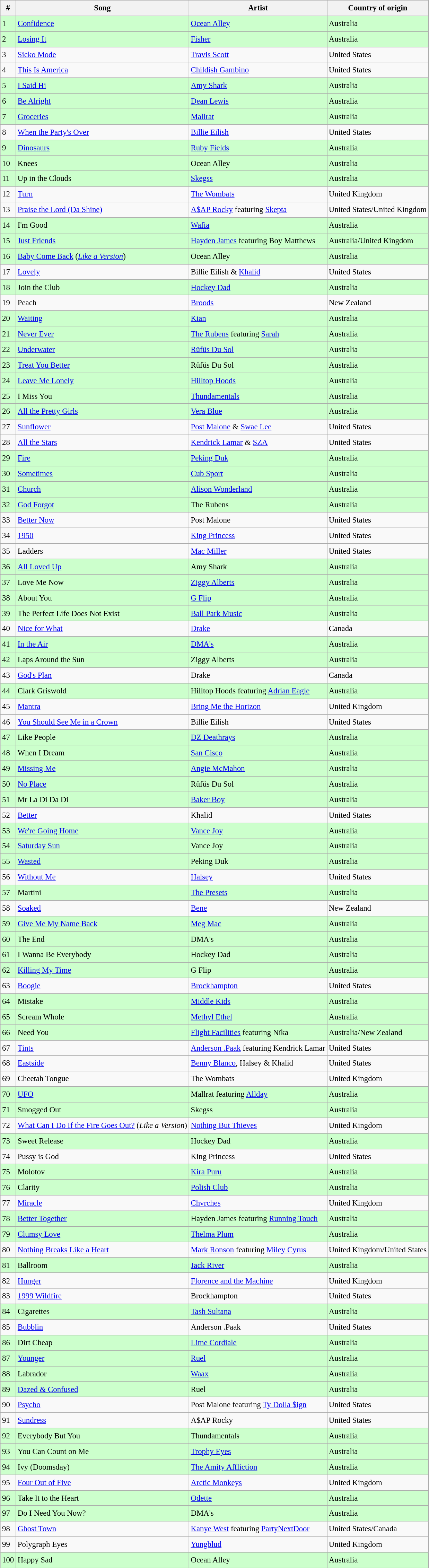<table class="wikitable sortable" style="font-size:0.95em;line-height:1.5em;">
<tr>
<th>#</th>
<th>Song</th>
<th>Artist</th>
<th>Country of origin</th>
</tr>
<tr style="background-color: #ccffcc">
<td>1</td>
<td><a href='#'>Confidence</a></td>
<td><a href='#'>Ocean Alley</a></td>
<td>Australia</td>
</tr>
<tr style="background-color: #ccffcc">
<td>2</td>
<td><a href='#'>Losing It</a></td>
<td><a href='#'>Fisher</a></td>
<td>Australia</td>
</tr>
<tr>
<td>3</td>
<td><a href='#'>Sicko Mode</a></td>
<td><a href='#'>Travis Scott</a></td>
<td>United States</td>
</tr>
<tr>
<td>4</td>
<td><a href='#'>This Is America</a></td>
<td><a href='#'>Childish Gambino</a></td>
<td>United States</td>
</tr>
<tr style="background-color: #ccffcc">
<td>5</td>
<td><a href='#'>I Said Hi</a></td>
<td><a href='#'>Amy Shark</a></td>
<td>Australia</td>
</tr>
<tr style="background-color: #ccffcc">
<td>6</td>
<td><a href='#'>Be Alright</a></td>
<td><a href='#'>Dean Lewis</a></td>
<td>Australia</td>
</tr>
<tr style="background-color: #ccffcc">
<td>7</td>
<td><a href='#'>Groceries</a></td>
<td><a href='#'>Mallrat</a></td>
<td>Australia</td>
</tr>
<tr>
<td>8</td>
<td><a href='#'>When the Party's Over</a></td>
<td><a href='#'>Billie Eilish</a></td>
<td>United States</td>
</tr>
<tr style="background-color: #ccffcc">
<td>9</td>
<td><a href='#'>Dinosaurs</a></td>
<td><a href='#'>Ruby Fields</a></td>
<td>Australia</td>
</tr>
<tr style="background-color: #ccffcc">
<td>10</td>
<td>Knees</td>
<td>Ocean Alley</td>
<td>Australia</td>
</tr>
<tr style="background-color: #ccffcc">
<td>11</td>
<td>Up in the Clouds</td>
<td><a href='#'>Skegss</a></td>
<td>Australia</td>
</tr>
<tr>
<td>12</td>
<td><a href='#'>Turn</a></td>
<td><a href='#'>The Wombats</a></td>
<td>United Kingdom</td>
</tr>
<tr>
<td>13</td>
<td><a href='#'>Praise the Lord (Da Shine)</a></td>
<td><a href='#'>A$AP Rocky</a> featuring <a href='#'>Skepta</a></td>
<td>United States/United Kingdom</td>
</tr>
<tr style="background-color: #ccffcc">
<td>14</td>
<td>I'm Good</td>
<td><a href='#'>Wafia</a></td>
<td>Australia</td>
</tr>
<tr style="background-color: #ccffcc">
<td>15</td>
<td><a href='#'>Just Friends</a></td>
<td><a href='#'>Hayden James</a> featuring Boy Matthews</td>
<td>Australia/United Kingdom</td>
</tr>
<tr style="background-color: #ccffcc">
<td>16</td>
<td><a href='#'>Baby Come Back</a> (<em><a href='#'>Like a Version</a></em>)</td>
<td>Ocean Alley</td>
<td>Australia</td>
</tr>
<tr>
<td>17</td>
<td><a href='#'>Lovely</a></td>
<td>Billie Eilish & <a href='#'>Khalid</a></td>
<td>United States</td>
</tr>
<tr style="background-color: #ccffcc">
<td>18</td>
<td>Join the Club</td>
<td><a href='#'>Hockey Dad</a></td>
<td>Australia</td>
</tr>
<tr>
<td>19</td>
<td>Peach</td>
<td><a href='#'>Broods</a></td>
<td>New Zealand</td>
</tr>
<tr style="background-color: #ccffcc">
<td>20</td>
<td><a href='#'>Waiting</a></td>
<td><a href='#'>Kian</a></td>
<td>Australia</td>
</tr>
<tr style="background-color: #ccffcc">
<td>21</td>
<td><a href='#'>Never Ever</a></td>
<td><a href='#'>The Rubens</a> featuring <a href='#'>Sarah</a></td>
<td>Australia</td>
</tr>
<tr style="background-color: #ccffcc">
<td>22</td>
<td><a href='#'>Underwater</a></td>
<td><a href='#'>Rüfüs Du Sol</a></td>
<td>Australia</td>
</tr>
<tr style="background-color: #ccffcc">
<td>23</td>
<td><a href='#'>Treat You Better</a></td>
<td>Rüfüs Du Sol</td>
<td>Australia</td>
</tr>
<tr style="background-color: #ccffcc">
<td>24</td>
<td><a href='#'>Leave Me Lonely</a></td>
<td><a href='#'>Hilltop Hoods</a></td>
<td>Australia</td>
</tr>
<tr style="background-color: #ccffcc">
<td>25</td>
<td>I Miss You</td>
<td><a href='#'>Thundamentals</a></td>
<td>Australia</td>
</tr>
<tr style="background-color: #ccffcc">
<td>26</td>
<td><a href='#'>All the Pretty Girls</a></td>
<td><a href='#'>Vera Blue</a></td>
<td>Australia</td>
</tr>
<tr>
<td>27</td>
<td><a href='#'>Sunflower</a></td>
<td><a href='#'>Post Malone</a> & <a href='#'>Swae Lee</a></td>
<td>United States</td>
</tr>
<tr>
<td>28</td>
<td><a href='#'>All the Stars</a></td>
<td><a href='#'>Kendrick Lamar</a> & <a href='#'>SZA</a></td>
<td>United States</td>
</tr>
<tr style="background-color: #ccffcc">
<td>29</td>
<td><a href='#'>Fire</a></td>
<td><a href='#'>Peking Duk</a></td>
<td>Australia</td>
</tr>
<tr style="background-color: #ccffcc">
<td>30</td>
<td><a href='#'>Sometimes</a></td>
<td><a href='#'>Cub Sport</a></td>
<td>Australia</td>
</tr>
<tr style="background-color: #ccffcc">
<td>31</td>
<td><a href='#'>Church</a></td>
<td><a href='#'>Alison Wonderland</a></td>
<td>Australia</td>
</tr>
<tr style="background-color: #ccffcc">
<td>32</td>
<td><a href='#'>God Forgot</a></td>
<td>The Rubens</td>
<td>Australia</td>
</tr>
<tr>
<td>33</td>
<td><a href='#'>Better Now</a></td>
<td>Post Malone</td>
<td>United States</td>
</tr>
<tr>
<td>34</td>
<td><a href='#'>1950</a></td>
<td><a href='#'>King Princess</a></td>
<td>United States</td>
</tr>
<tr>
<td>35</td>
<td>Ladders</td>
<td><a href='#'>Mac Miller</a></td>
<td>United States</td>
</tr>
<tr style="background-color: #ccffcc">
<td>36</td>
<td><a href='#'>All Loved Up</a></td>
<td>Amy Shark</td>
<td>Australia</td>
</tr>
<tr style="background-color: #ccffcc">
<td>37</td>
<td>Love Me Now</td>
<td><a href='#'>Ziggy Alberts</a></td>
<td>Australia</td>
</tr>
<tr style="background-color: #ccffcc">
<td>38</td>
<td>About You</td>
<td><a href='#'>G Flip</a></td>
<td>Australia</td>
</tr>
<tr style="background-color: #ccffcc">
<td>39</td>
<td>The Perfect Life Does Not Exist</td>
<td><a href='#'>Ball Park Music</a></td>
<td>Australia</td>
</tr>
<tr>
<td>40</td>
<td><a href='#'>Nice for What</a></td>
<td><a href='#'>Drake</a></td>
<td>Canada</td>
</tr>
<tr style="background-color: #ccffcc">
<td>41</td>
<td><a href='#'>In the Air</a></td>
<td><a href='#'>DMA's</a></td>
<td>Australia</td>
</tr>
<tr style="background-color: #ccffcc">
<td>42</td>
<td>Laps Around the Sun</td>
<td>Ziggy Alberts</td>
<td>Australia</td>
</tr>
<tr>
<td>43</td>
<td><a href='#'>God's Plan</a></td>
<td>Drake</td>
<td>Canada</td>
</tr>
<tr style="background-color: #ccffcc">
<td>44</td>
<td>Clark Griswold</td>
<td>Hilltop Hoods featuring <a href='#'>Adrian Eagle</a></td>
<td>Australia</td>
</tr>
<tr>
<td>45</td>
<td><a href='#'>Mantra</a></td>
<td><a href='#'>Bring Me the Horizon</a></td>
<td>United Kingdom</td>
</tr>
<tr>
<td>46</td>
<td><a href='#'>You Should See Me in a Crown</a></td>
<td>Billie Eilish</td>
<td>United States</td>
</tr>
<tr style="background-color: #ccffcc">
<td>47</td>
<td>Like People</td>
<td><a href='#'>DZ Deathrays</a></td>
<td>Australia</td>
</tr>
<tr style="background-color: #ccffcc">
<td>48</td>
<td>When I Dream</td>
<td><a href='#'>San Cisco</a></td>
<td>Australia</td>
</tr>
<tr style="background-color: #ccffcc">
<td>49</td>
<td><a href='#'>Missing Me</a></td>
<td><a href='#'>Angie McMahon</a></td>
<td>Australia</td>
</tr>
<tr style="background-color: #ccffcc">
<td>50</td>
<td><a href='#'>No Place</a></td>
<td>Rüfüs Du Sol</td>
<td>Australia</td>
</tr>
<tr style="background-color: #ccffcc">
<td>51</td>
<td>Mr La Di Da Di</td>
<td><a href='#'>Baker Boy</a></td>
<td>Australia</td>
</tr>
<tr>
<td>52</td>
<td><a href='#'>Better</a></td>
<td>Khalid</td>
<td>United States</td>
</tr>
<tr style="background-color: #ccffcc">
<td>53</td>
<td><a href='#'>We're Going Home</a></td>
<td><a href='#'>Vance Joy</a></td>
<td>Australia</td>
</tr>
<tr style="background-color: #ccffcc">
<td>54</td>
<td><a href='#'>Saturday Sun</a></td>
<td>Vance Joy</td>
<td>Australia</td>
</tr>
<tr style="background-color: #ccffcc">
<td>55</td>
<td><a href='#'>Wasted</a></td>
<td>Peking Duk</td>
<td>Australia</td>
</tr>
<tr>
<td>56</td>
<td><a href='#'>Without Me</a></td>
<td><a href='#'>Halsey</a></td>
<td>United States</td>
</tr>
<tr style="background-color: #ccffcc">
<td>57</td>
<td>Martini</td>
<td><a href='#'>The Presets</a></td>
<td>Australia</td>
</tr>
<tr>
<td>58</td>
<td><a href='#'>Soaked</a></td>
<td><a href='#'>Bene</a></td>
<td>New Zealand</td>
</tr>
<tr style="background-color: #ccffcc">
<td>59</td>
<td><a href='#'>Give Me My Name Back</a></td>
<td><a href='#'>Meg Mac</a></td>
<td>Australia</td>
</tr>
<tr style="background-color: #ccffcc">
<td>60</td>
<td>The End</td>
<td>DMA's</td>
<td>Australia</td>
</tr>
<tr style="background-color: #ccffcc">
<td>61</td>
<td>I Wanna Be Everybody</td>
<td>Hockey Dad</td>
<td>Australia</td>
</tr>
<tr style="background-color: #ccffcc">
<td>62</td>
<td><a href='#'>Killing My Time</a></td>
<td>G Flip</td>
<td>Australia</td>
</tr>
<tr>
<td>63</td>
<td><a href='#'>Boogie</a></td>
<td><a href='#'>Brockhampton</a></td>
<td>United States</td>
</tr>
<tr style="background-color: #ccffcc">
<td>64</td>
<td>Mistake</td>
<td><a href='#'>Middle Kids</a></td>
<td>Australia</td>
</tr>
<tr style="background-color: #ccffcc">
<td>65</td>
<td>Scream Whole</td>
<td><a href='#'>Methyl Ethel</a></td>
<td>Australia</td>
</tr>
<tr style="background-color: #ccffcc">
<td>66</td>
<td>Need You</td>
<td><a href='#'>Flight Facilities</a> featuring Nïka</td>
<td>Australia/New Zealand</td>
</tr>
<tr>
<td>67</td>
<td><a href='#'>Tints</a></td>
<td><a href='#'>Anderson .Paak</a> featuring Kendrick Lamar</td>
<td>United States</td>
</tr>
<tr>
<td>68</td>
<td><a href='#'>Eastside</a></td>
<td><a href='#'>Benny Blanco</a>, Halsey & Khalid</td>
<td>United States</td>
</tr>
<tr>
<td>69</td>
<td>Cheetah Tongue</td>
<td>The Wombats</td>
<td>United Kingdom</td>
</tr>
<tr style="background-color: #ccffcc">
<td>70</td>
<td><a href='#'>UFO</a></td>
<td>Mallrat featuring <a href='#'>Allday</a></td>
<td>Australia</td>
</tr>
<tr style="background-color: #ccffcc">
<td>71</td>
<td>Smogged Out</td>
<td>Skegss</td>
<td>Australia</td>
</tr>
<tr>
<td>72</td>
<td><a href='#'>What Can I Do If the Fire Goes Out?</a> (<em>Like a Version</em>)</td>
<td><a href='#'>Nothing But Thieves</a></td>
<td>United Kingdom</td>
</tr>
<tr style="background-color: #ccffcc">
<td>73</td>
<td>Sweet Release</td>
<td>Hockey Dad</td>
<td>Australia</td>
</tr>
<tr>
<td>74</td>
<td>Pussy is God</td>
<td>King Princess</td>
<td>United States</td>
</tr>
<tr style="background-color: #ccffcc">
<td>75</td>
<td>Molotov</td>
<td><a href='#'>Kira Puru</a></td>
<td>Australia</td>
</tr>
<tr style="background-color: #ccffcc">
<td>76</td>
<td>Clarity</td>
<td><a href='#'>Polish Club</a></td>
<td>Australia</td>
</tr>
<tr>
<td>77</td>
<td><a href='#'>Miracle</a></td>
<td><a href='#'>Chvrches</a></td>
<td>United Kingdom</td>
</tr>
<tr style="background-color: #ccffcc">
<td>78</td>
<td><a href='#'>Better Together</a></td>
<td>Hayden James featuring <a href='#'>Running Touch</a></td>
<td>Australia</td>
</tr>
<tr style="background-color: #ccffcc">
<td>79</td>
<td><a href='#'>Clumsy Love</a></td>
<td><a href='#'>Thelma Plum</a></td>
<td>Australia</td>
</tr>
<tr>
<td>80</td>
<td><a href='#'>Nothing Breaks Like a Heart</a></td>
<td><a href='#'>Mark Ronson</a> featuring <a href='#'>Miley Cyrus</a></td>
<td>United Kingdom/United States</td>
</tr>
<tr style="background-color: #ccffcc">
<td>81</td>
<td>Ballroom</td>
<td><a href='#'>Jack River</a></td>
<td>Australia</td>
</tr>
<tr>
<td>82</td>
<td><a href='#'>Hunger</a></td>
<td><a href='#'>Florence and the Machine</a></td>
<td>United Kingdom</td>
</tr>
<tr>
<td>83</td>
<td><a href='#'>1999 Wildfire</a></td>
<td>Brockhampton</td>
<td>United States</td>
</tr>
<tr style="background-color: #ccffcc">
<td>84</td>
<td>Cigarettes</td>
<td><a href='#'>Tash Sultana</a></td>
<td>Australia</td>
</tr>
<tr>
<td>85</td>
<td><a href='#'>Bubblin</a></td>
<td>Anderson .Paak</td>
<td>United States</td>
</tr>
<tr style="background-color: #ccffcc">
<td>86</td>
<td>Dirt Cheap</td>
<td><a href='#'>Lime Cordiale</a></td>
<td>Australia</td>
</tr>
<tr style="background-color: #ccffcc">
<td>87</td>
<td><a href='#'>Younger</a></td>
<td><a href='#'>Ruel</a></td>
<td>Australia</td>
</tr>
<tr style="background-color: #ccffcc">
<td>88</td>
<td>Labrador</td>
<td><a href='#'>Waax</a></td>
<td>Australia</td>
</tr>
<tr style="background-color: #ccffcc">
<td>89</td>
<td><a href='#'>Dazed & Confused</a></td>
<td>Ruel</td>
<td>Australia</td>
</tr>
<tr>
<td>90</td>
<td><a href='#'>Psycho</a></td>
<td>Post Malone featuring <a href='#'>Ty Dolla $ign</a></td>
<td>United States</td>
</tr>
<tr>
<td>91</td>
<td><a href='#'>Sundress</a></td>
<td>A$AP Rocky</td>
<td>United States</td>
</tr>
<tr style="background-color: #ccffcc">
<td>92</td>
<td>Everybody But You</td>
<td>Thundamentals</td>
<td>Australia</td>
</tr>
<tr style="background-color: #ccffcc">
<td>93</td>
<td>You Can Count on Me</td>
<td><a href='#'>Trophy Eyes</a></td>
<td>Australia</td>
</tr>
<tr style="background-color: #ccffcc">
<td>94</td>
<td>Ivy (Doomsday)</td>
<td><a href='#'>The Amity Affliction</a></td>
<td>Australia</td>
</tr>
<tr>
<td>95</td>
<td><a href='#'>Four Out of Five</a></td>
<td><a href='#'>Arctic Monkeys</a></td>
<td>United Kingdom</td>
</tr>
<tr style="background-color: #ccffcc">
<td>96</td>
<td>Take It to the Heart</td>
<td><a href='#'>Odette</a></td>
<td>Australia</td>
</tr>
<tr style="background-color: #ccffcc">
<td>97</td>
<td>Do I Need You Now?</td>
<td>DMA's</td>
<td>Australia</td>
</tr>
<tr>
<td>98</td>
<td><a href='#'>Ghost Town</a></td>
<td><a href='#'>Kanye West</a> featuring <a href='#'>PartyNextDoor</a></td>
<td>United States/Canada</td>
</tr>
<tr>
<td>99</td>
<td>Polygraph Eyes</td>
<td><a href='#'>Yungblud</a></td>
<td>United Kingdom</td>
</tr>
<tr style="background-color: #ccffcc">
<td>100</td>
<td>Happy Sad</td>
<td>Ocean Alley</td>
<td>Australia</td>
</tr>
</table>
